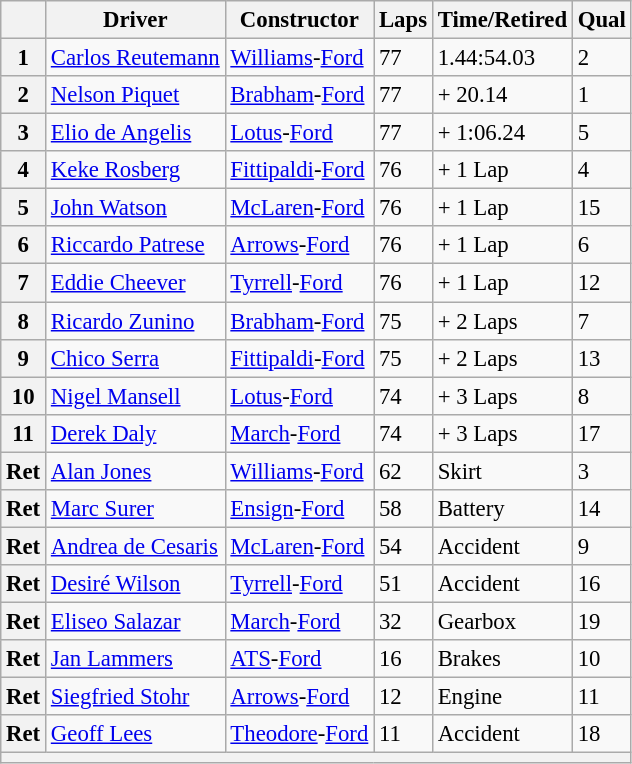<table class="wikitable" style="font-size: 95%;">
<tr>
<th></th>
<th>Driver</th>
<th>Constructor</th>
<th>Laps</th>
<th>Time/Retired</th>
<th>Qual</th>
</tr>
<tr>
<th>1</th>
<td> <a href='#'>Carlos Reutemann</a></td>
<td><a href='#'>Williams</a>-<a href='#'>Ford</a></td>
<td>77</td>
<td>1.44:54.03</td>
<td>2</td>
</tr>
<tr>
<th>2</th>
<td> <a href='#'>Nelson Piquet</a></td>
<td><a href='#'>Brabham</a>-<a href='#'>Ford</a></td>
<td>77</td>
<td>+ 20.14</td>
<td>1</td>
</tr>
<tr>
<th>3</th>
<td> <a href='#'>Elio de Angelis</a></td>
<td><a href='#'>Lotus</a>-<a href='#'>Ford</a></td>
<td>77</td>
<td>+ 1:06.24</td>
<td>5</td>
</tr>
<tr>
<th>4</th>
<td> <a href='#'>Keke Rosberg</a></td>
<td><a href='#'>Fittipaldi</a>-<a href='#'>Ford</a></td>
<td>76</td>
<td>+ 1 Lap</td>
<td>4</td>
</tr>
<tr>
<th>5</th>
<td> <a href='#'>John Watson</a></td>
<td><a href='#'>McLaren</a>-<a href='#'>Ford</a></td>
<td>76</td>
<td>+ 1 Lap</td>
<td>15</td>
</tr>
<tr>
<th>6</th>
<td> <a href='#'>Riccardo Patrese</a></td>
<td><a href='#'>Arrows</a>-<a href='#'>Ford</a></td>
<td>76</td>
<td>+ 1 Lap</td>
<td>6</td>
</tr>
<tr>
<th>7</th>
<td> <a href='#'>Eddie Cheever</a></td>
<td><a href='#'>Tyrrell</a>-<a href='#'>Ford</a></td>
<td>76</td>
<td>+ 1 Lap</td>
<td>12</td>
</tr>
<tr>
<th>8</th>
<td> <a href='#'>Ricardo Zunino</a></td>
<td><a href='#'>Brabham</a>-<a href='#'>Ford</a></td>
<td>75</td>
<td>+ 2 Laps</td>
<td>7</td>
</tr>
<tr>
<th>9</th>
<td> <a href='#'>Chico Serra</a></td>
<td><a href='#'>Fittipaldi</a>-<a href='#'>Ford</a></td>
<td>75</td>
<td>+ 2 Laps</td>
<td>13</td>
</tr>
<tr>
<th>10</th>
<td> <a href='#'>Nigel Mansell</a></td>
<td><a href='#'>Lotus</a>-<a href='#'>Ford</a></td>
<td>74</td>
<td>+ 3 Laps</td>
<td>8</td>
</tr>
<tr>
<th>11</th>
<td> <a href='#'>Derek Daly</a></td>
<td><a href='#'>March</a>-<a href='#'>Ford</a></td>
<td>74</td>
<td>+ 3 Laps</td>
<td>17</td>
</tr>
<tr>
<th>Ret</th>
<td> <a href='#'>Alan Jones</a></td>
<td><a href='#'>Williams</a>-<a href='#'>Ford</a></td>
<td>62</td>
<td>Skirt</td>
<td>3</td>
</tr>
<tr>
<th>Ret</th>
<td> <a href='#'>Marc Surer</a></td>
<td><a href='#'>Ensign</a>-<a href='#'>Ford</a></td>
<td>58</td>
<td>Battery</td>
<td>14</td>
</tr>
<tr>
<th>Ret</th>
<td> <a href='#'>Andrea de Cesaris</a></td>
<td><a href='#'>McLaren</a>-<a href='#'>Ford</a></td>
<td>54</td>
<td>Accident</td>
<td>9</td>
</tr>
<tr>
<th>Ret</th>
<td> <a href='#'>Desiré Wilson</a></td>
<td><a href='#'>Tyrrell</a>-<a href='#'>Ford</a></td>
<td>51</td>
<td>Accident</td>
<td>16</td>
</tr>
<tr>
<th>Ret</th>
<td> <a href='#'>Eliseo Salazar</a></td>
<td><a href='#'>March</a>-<a href='#'>Ford</a></td>
<td>32</td>
<td>Gearbox</td>
<td>19</td>
</tr>
<tr>
<th>Ret</th>
<td> <a href='#'>Jan Lammers</a></td>
<td><a href='#'>ATS</a>-<a href='#'>Ford</a></td>
<td>16</td>
<td>Brakes</td>
<td>10</td>
</tr>
<tr>
<th>Ret</th>
<td> <a href='#'>Siegfried Stohr</a></td>
<td><a href='#'>Arrows</a>-<a href='#'>Ford</a></td>
<td>12</td>
<td>Engine</td>
<td>11</td>
</tr>
<tr>
<th>Ret</th>
<td> <a href='#'>Geoff Lees</a></td>
<td><a href='#'>Theodore</a>-<a href='#'>Ford</a></td>
<td>11</td>
<td>Accident</td>
<td>18</td>
</tr>
<tr>
<th colspan="6"></th>
</tr>
</table>
